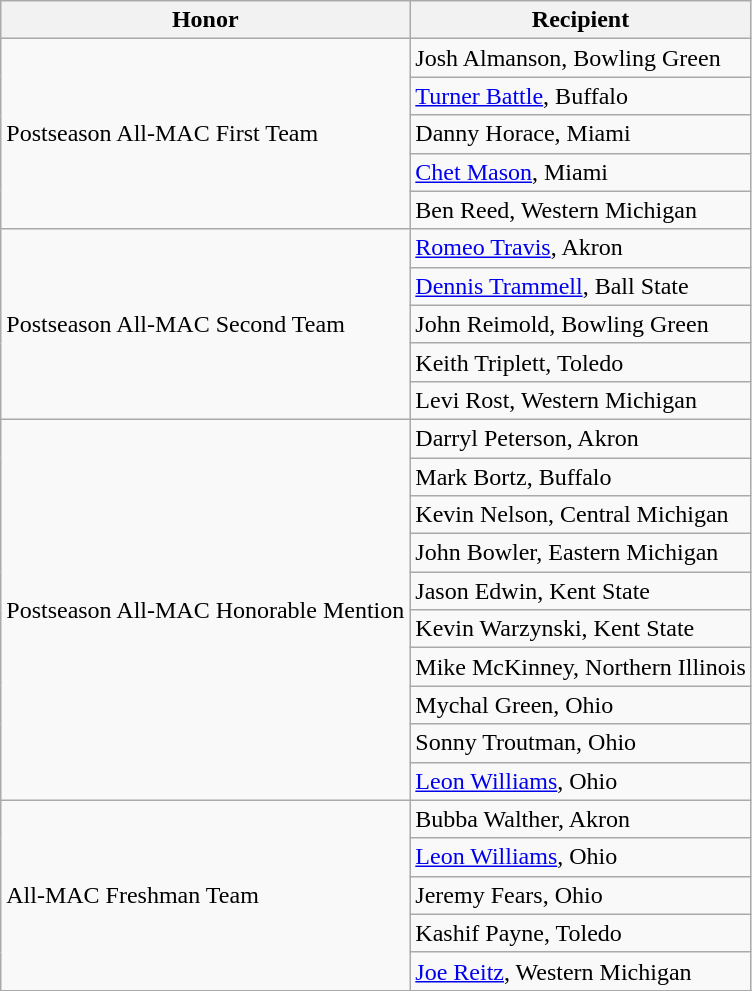<table class="wikitable" border="1">
<tr>
<th>Honor</th>
<th>Recipient</th>
</tr>
<tr>
<td rowspan=5 valign=middle>Postseason All-MAC First Team</td>
<td>Josh Almanson, Bowling Green</td>
</tr>
<tr>
<td><a href='#'>Turner Battle</a>, Buffalo</td>
</tr>
<tr>
<td>Danny Horace, Miami</td>
</tr>
<tr>
<td><a href='#'>Chet Mason</a>, Miami</td>
</tr>
<tr>
<td>Ben Reed, Western Michigan</td>
</tr>
<tr>
<td rowspan=5 valign=middle>Postseason All-MAC Second Team</td>
<td><a href='#'>Romeo Travis</a>, Akron</td>
</tr>
<tr>
<td><a href='#'>Dennis Trammell</a>, Ball State</td>
</tr>
<tr>
<td>John Reimold, Bowling Green</td>
</tr>
<tr>
<td>Keith Triplett, Toledo</td>
</tr>
<tr>
<td>Levi Rost, Western Michigan</td>
</tr>
<tr>
<td rowspan=10 valign=middle>Postseason All-MAC Honorable Mention</td>
<td>Darryl Peterson, Akron</td>
</tr>
<tr>
<td>Mark Bortz, Buffalo</td>
</tr>
<tr>
<td>Kevin Nelson, Central Michigan</td>
</tr>
<tr>
<td>John Bowler, Eastern Michigan</td>
</tr>
<tr>
<td>Jason Edwin, Kent State</td>
</tr>
<tr>
<td>Kevin Warzynski, Kent State</td>
</tr>
<tr>
<td>Mike McKinney, Northern Illinois</td>
</tr>
<tr>
<td>Mychal Green, Ohio</td>
</tr>
<tr>
<td>Sonny Troutman, Ohio</td>
</tr>
<tr>
<td><a href='#'>Leon Williams</a>, Ohio</td>
</tr>
<tr>
<td rowspan=5 valign=middle>All-MAC Freshman Team</td>
<td>Bubba Walther, Akron</td>
</tr>
<tr>
<td><a href='#'>Leon Williams</a>, Ohio</td>
</tr>
<tr>
<td>Jeremy Fears, Ohio</td>
</tr>
<tr>
<td>Kashif Payne, Toledo</td>
</tr>
<tr>
<td><a href='#'>Joe Reitz</a>, Western Michigan</td>
</tr>
<tr>
</tr>
</table>
